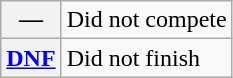<table class="wikitable">
<tr>
<th scope="row">—</th>
<td>Did not compete</td>
</tr>
<tr>
<th scope="row"><a href='#'>DNF</a></th>
<td>Did not finish</td>
</tr>
</table>
